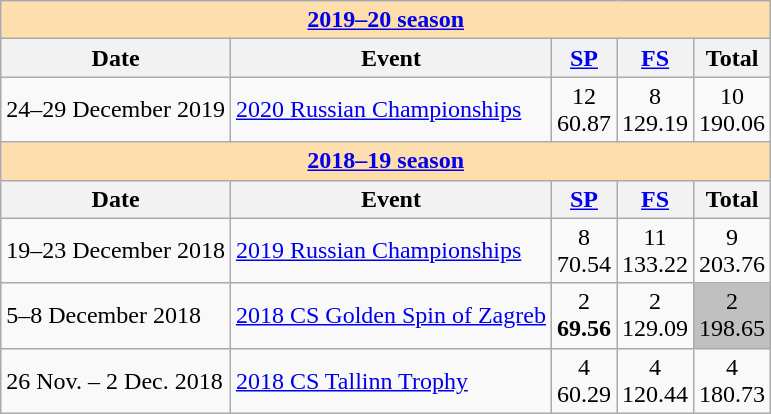<table class="wikitable">
<tr>
<td style="background-color: #ffdead; " colspan=5 align=center><a href='#'><strong>2019–20 season</strong></a></td>
</tr>
<tr>
<th>Date</th>
<th>Event</th>
<th><a href='#'>SP</a></th>
<th><a href='#'>FS</a></th>
<th>Total</th>
</tr>
<tr>
<td>24–29 December 2019</td>
<td><a href='#'>2020 Russian Championships</a></td>
<td align=center>12 <br> 60.87</td>
<td align=center>8 <br> 129.19</td>
<td align=center>10 <br> 190.06</td>
</tr>
<tr>
<td style="background-color: #ffdead; " colspan=5 align=center><a href='#'><strong>2018–19 season</strong></a></td>
</tr>
<tr>
<th>Date</th>
<th>Event</th>
<th><a href='#'>SP</a></th>
<th><a href='#'>FS</a></th>
<th>Total</th>
</tr>
<tr>
<td>19–23 December 2018</td>
<td><a href='#'>2019 Russian Championships</a></td>
<td align=center>8 <br> 70.54</td>
<td align=center>11 <br> 133.22</td>
<td align=center>9 <br> 203.76</td>
</tr>
<tr>
<td>5–8 December 2018</td>
<td><a href='#'>2018 CS Golden Spin of Zagreb</a></td>
<td align=center>2 <br> <strong>69.56</strong></td>
<td align=center>2 <br> 129.09</td>
<td align=center bgcolor=silver>2 <br> 198.65</td>
</tr>
<tr>
<td>26 Nov. – 2 Dec. 2018</td>
<td><a href='#'>2018 CS Tallinn Trophy</a></td>
<td align=center>4 <br> 60.29</td>
<td align=center>4 <br> 120.44</td>
<td align=center>4 <br> 180.73</td>
</tr>
</table>
